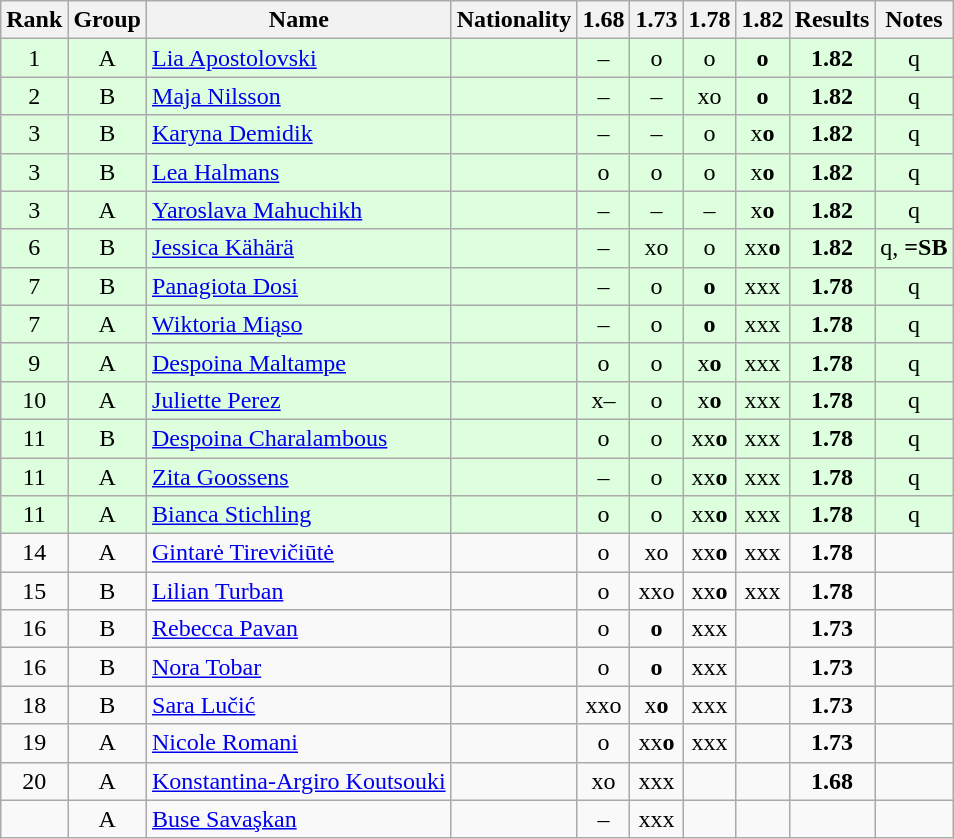<table class="wikitable sortable" style="text-align:center;">
<tr>
<th>Rank</th>
<th>Group</th>
<th>Name</th>
<th>Nationality</th>
<th>1.68</th>
<th>1.73</th>
<th>1.78</th>
<th>1.82</th>
<th>Results</th>
<th>Notes</th>
</tr>
<tr bgcolor=ddffdd>
<td>1</td>
<td>A</td>
<td align=left><a href='#'>Lia Apostolovski</a></td>
<td align=left></td>
<td>–</td>
<td>o</td>
<td>o</td>
<td><strong>o</strong></td>
<td><strong>1.82</strong></td>
<td>q</td>
</tr>
<tr bgcolor=ddffdd>
<td>2</td>
<td>B</td>
<td align=left><a href='#'>Maja Nilsson</a></td>
<td align=left></td>
<td>–</td>
<td>–</td>
<td>xo</td>
<td><strong>o</strong></td>
<td><strong>1.82</strong></td>
<td>q</td>
</tr>
<tr bgcolor=ddffdd>
<td>3</td>
<td>B</td>
<td align=left><a href='#'>Karyna Demidik</a></td>
<td align=left></td>
<td>–</td>
<td>–</td>
<td>o</td>
<td>x<strong>o</strong></td>
<td><strong>1.82</strong></td>
<td>q</td>
</tr>
<tr bgcolor=ddffdd>
<td>3</td>
<td>B</td>
<td align=left><a href='#'>Lea Halmans</a></td>
<td align=left></td>
<td>o</td>
<td>o</td>
<td>o</td>
<td>x<strong>o</strong></td>
<td><strong>1.82</strong></td>
<td>q</td>
</tr>
<tr bgcolor=ddffdd>
<td>3</td>
<td>A</td>
<td align=left><a href='#'>Yaroslava Mahuchikh</a></td>
<td align=left></td>
<td>–</td>
<td>–</td>
<td>–</td>
<td>x<strong>o</strong></td>
<td><strong>1.82</strong></td>
<td>q</td>
</tr>
<tr bgcolor=ddffdd>
<td>6</td>
<td>B</td>
<td align=left><a href='#'>Jessica Kähärä</a></td>
<td align=left></td>
<td>–</td>
<td>xo</td>
<td>o</td>
<td>xx<strong>o</strong></td>
<td><strong>1.82</strong></td>
<td>q, <strong>=SB</strong></td>
</tr>
<tr bgcolor=ddffdd>
<td>7</td>
<td>B</td>
<td align=left><a href='#'>Panagiota Dosi</a></td>
<td align=left></td>
<td>–</td>
<td>o</td>
<td><strong>o</strong></td>
<td>xxx</td>
<td><strong>1.78</strong></td>
<td>q</td>
</tr>
<tr bgcolor=ddffdd>
<td>7</td>
<td>A</td>
<td align=left><a href='#'>Wiktoria Miąso</a></td>
<td align=left></td>
<td>–</td>
<td>o</td>
<td><strong>o</strong></td>
<td>xxx</td>
<td><strong>1.78</strong></td>
<td>q</td>
</tr>
<tr bgcolor=ddffdd>
<td>9</td>
<td>A</td>
<td align=left><a href='#'>Despoina Maltampe</a></td>
<td align=left></td>
<td>o</td>
<td>o</td>
<td>x<strong>o</strong></td>
<td>xxx</td>
<td><strong>1.78</strong></td>
<td>q</td>
</tr>
<tr bgcolor=ddffdd>
<td>10</td>
<td>A</td>
<td align=left><a href='#'>Juliette Perez</a></td>
<td align=left></td>
<td>x–</td>
<td>o</td>
<td>x<strong>o</strong></td>
<td>xxx</td>
<td><strong>1.78</strong></td>
<td>q</td>
</tr>
<tr bgcolor=ddffdd>
<td>11</td>
<td>B</td>
<td align=left><a href='#'>Despoina Charalambous</a></td>
<td align=left></td>
<td>o</td>
<td>o</td>
<td>xx<strong>o</strong></td>
<td>xxx</td>
<td><strong>1.78</strong></td>
<td>q</td>
</tr>
<tr bgcolor=ddffdd>
<td>11</td>
<td>A</td>
<td align=left><a href='#'>Zita Goossens</a></td>
<td align=left></td>
<td>–</td>
<td>o</td>
<td>xx<strong>o</strong></td>
<td>xxx</td>
<td><strong>1.78</strong></td>
<td>q</td>
</tr>
<tr bgcolor=ddffdd>
<td>11</td>
<td>A</td>
<td align=left><a href='#'>Bianca Stichling</a></td>
<td align=left></td>
<td>o</td>
<td>o</td>
<td>xx<strong>o</strong></td>
<td>xxx</td>
<td><strong>1.78</strong></td>
<td>q</td>
</tr>
<tr>
<td>14</td>
<td>A</td>
<td align=left><a href='#'>Gintarė Tirevičiūtė</a></td>
<td align=left></td>
<td>o</td>
<td>xo</td>
<td>xx<strong>o</strong></td>
<td>xxx</td>
<td><strong>1.78</strong></td>
<td></td>
</tr>
<tr>
<td>15</td>
<td>B</td>
<td align=left><a href='#'>Lilian Turban</a></td>
<td align=left></td>
<td>o</td>
<td>xxo</td>
<td>xx<strong>o</strong></td>
<td>xxx</td>
<td><strong>1.78</strong></td>
<td></td>
</tr>
<tr>
<td>16</td>
<td>B</td>
<td align=left><a href='#'>Rebecca Pavan</a></td>
<td align=left></td>
<td>o</td>
<td><strong>o</strong></td>
<td>xxx</td>
<td></td>
<td><strong>1.73</strong></td>
<td></td>
</tr>
<tr>
<td>16</td>
<td>B</td>
<td align=left><a href='#'>Nora Tobar</a></td>
<td align=left></td>
<td>o</td>
<td><strong>o</strong></td>
<td>xxx</td>
<td></td>
<td><strong>1.73</strong></td>
<td></td>
</tr>
<tr>
<td>18</td>
<td>B</td>
<td align=left><a href='#'>Sara Lučić</a></td>
<td align=left></td>
<td>xxo</td>
<td>x<strong>o</strong></td>
<td>xxx</td>
<td></td>
<td><strong>1.73</strong></td>
<td></td>
</tr>
<tr>
<td>19</td>
<td>A</td>
<td align=left><a href='#'>Nicole Romani</a></td>
<td align=left></td>
<td>o</td>
<td>xx<strong>o</strong></td>
<td>xxx</td>
<td></td>
<td><strong>1.73</strong></td>
<td></td>
</tr>
<tr>
<td>20</td>
<td>A</td>
<td align=left><a href='#'>Konstantina-Argiro Koutsouki</a></td>
<td align=left></td>
<td>xo</td>
<td>xxx</td>
<td></td>
<td></td>
<td><strong>1.68</strong></td>
<td></td>
</tr>
<tr>
<td></td>
<td>A</td>
<td align=left><a href='#'>Buse Savaşkan</a></td>
<td align=left></td>
<td>–</td>
<td>xxx</td>
<td></td>
<td></td>
<td><strong></strong></td>
<td></td>
</tr>
</table>
